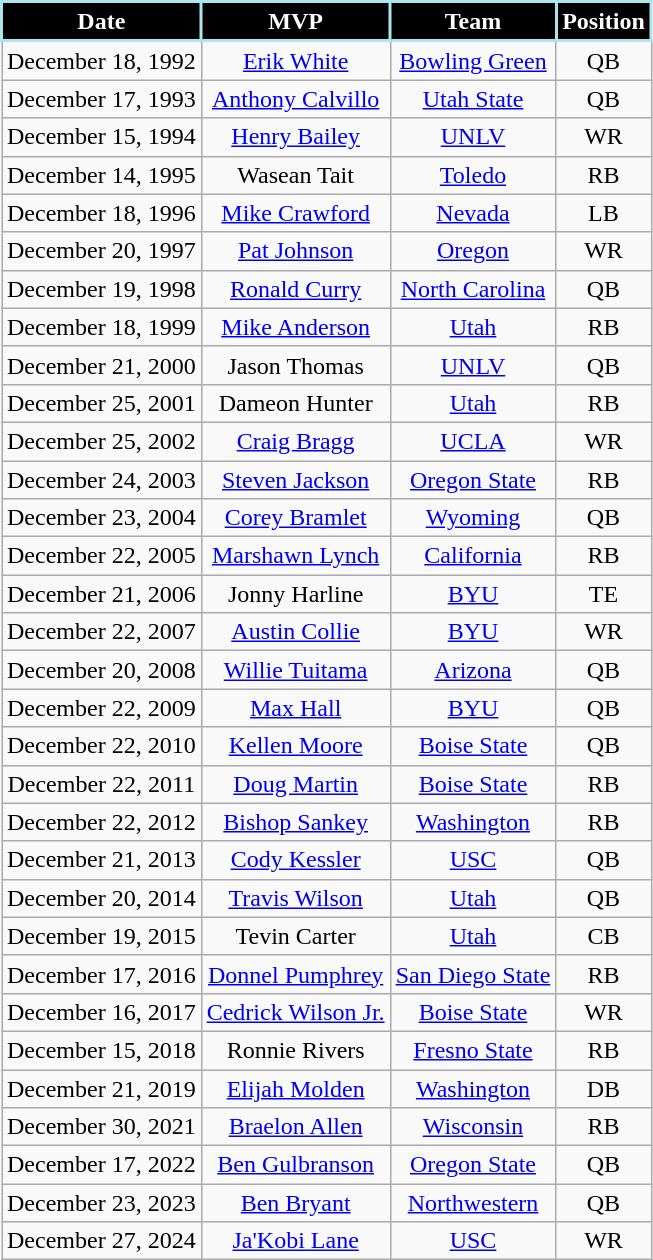<table class="wikitable" style="text-align:center">
<tr>
<th style="background:#000000; color:#FFFFFF; border: 2px solid #ACE5EE;">Date</th>
<th style="background:#000000; color:#FFFFFF; border: 2px solid #ACE5EE;">MVP</th>
<th style="background:#000000; color:#FFFFFF; border: 2px solid #ACE5EE;">Team</th>
<th style="background:#000000; color:#FFFFFF; border: 2px solid #ACE5EE;">Position</th>
</tr>
<tr>
<td>December 18, 1992</td>
<td><a href='#'>Erik White</a></td>
<td><a href='#'>Bowling Green</a></td>
<td>QB</td>
</tr>
<tr>
<td>December 17, 1993</td>
<td><a href='#'>Anthony Calvillo</a></td>
<td><a href='#'>Utah State</a></td>
<td>QB</td>
</tr>
<tr>
<td>December 15, 1994</td>
<td><a href='#'>Henry Bailey</a></td>
<td><a href='#'>UNLV</a></td>
<td>WR</td>
</tr>
<tr>
<td>December 14, 1995</td>
<td>Wasean Tait</td>
<td><a href='#'>Toledo</a></td>
<td>RB</td>
</tr>
<tr>
<td>December 18, 1996</td>
<td><a href='#'>Mike Crawford</a></td>
<td><a href='#'>Nevada</a></td>
<td>LB</td>
</tr>
<tr>
<td>December 20, 1997</td>
<td><a href='#'>Pat Johnson</a></td>
<td><a href='#'>Oregon</a></td>
<td>WR</td>
</tr>
<tr>
<td>December 19, 1998</td>
<td><a href='#'>Ronald Curry</a></td>
<td><a href='#'>North Carolina</a></td>
<td>QB</td>
</tr>
<tr>
<td>December 18, 1999</td>
<td><a href='#'>Mike Anderson</a></td>
<td><a href='#'>Utah</a></td>
<td>RB</td>
</tr>
<tr>
<td>December 21, 2000</td>
<td>Jason Thomas</td>
<td><a href='#'>UNLV</a></td>
<td>QB</td>
</tr>
<tr>
<td>December 25, 2001</td>
<td>Dameon Hunter</td>
<td><a href='#'>Utah</a></td>
<td>RB</td>
</tr>
<tr>
<td>December 25, 2002</td>
<td><a href='#'>Craig Bragg</a></td>
<td><a href='#'>UCLA</a></td>
<td>WR</td>
</tr>
<tr>
<td>December 24, 2003</td>
<td><a href='#'>Steven Jackson</a></td>
<td><a href='#'>Oregon State</a></td>
<td>RB</td>
</tr>
<tr>
<td>December 23, 2004</td>
<td><a href='#'>Corey Bramlet</a></td>
<td><a href='#'>Wyoming</a></td>
<td>QB</td>
</tr>
<tr>
<td>December 22, 2005</td>
<td><a href='#'>Marshawn Lynch</a></td>
<td><a href='#'>California</a></td>
<td>RB</td>
</tr>
<tr>
<td>December 21, 2006</td>
<td>Jonny Harline</td>
<td><a href='#'>BYU</a></td>
<td>TE</td>
</tr>
<tr>
<td>December 22, 2007</td>
<td><a href='#'>Austin Collie</a></td>
<td><a href='#'>BYU</a></td>
<td>WR</td>
</tr>
<tr>
<td>December 20, 2008</td>
<td><a href='#'>Willie Tuitama</a></td>
<td><a href='#'>Arizona</a></td>
<td>QB</td>
</tr>
<tr>
<td>December 22, 2009</td>
<td><a href='#'>Max Hall</a></td>
<td><a href='#'>BYU</a></td>
<td>QB</td>
</tr>
<tr>
<td>December 22, 2010</td>
<td><a href='#'>Kellen Moore</a></td>
<td><a href='#'>Boise State</a></td>
<td>QB</td>
</tr>
<tr>
<td>December 22, 2011</td>
<td><a href='#'>Doug Martin</a></td>
<td><a href='#'>Boise State</a></td>
<td>RB</td>
</tr>
<tr>
<td>December 22, 2012</td>
<td><a href='#'>Bishop Sankey</a></td>
<td><a href='#'>Washington</a></td>
<td>RB</td>
</tr>
<tr>
<td>December 21, 2013</td>
<td><a href='#'>Cody Kessler</a></td>
<td><a href='#'>USC</a></td>
<td>QB</td>
</tr>
<tr>
<td>December 20, 2014</td>
<td><a href='#'>Travis Wilson</a></td>
<td><a href='#'>Utah</a></td>
<td>QB</td>
</tr>
<tr>
<td>December 19, 2015</td>
<td>Tevin Carter</td>
<td><a href='#'>Utah</a></td>
<td>CB</td>
</tr>
<tr>
<td>December 17, 2016</td>
<td><a href='#'>Donnel Pumphrey</a></td>
<td><a href='#'>San Diego State</a></td>
<td>RB</td>
</tr>
<tr>
<td>December 16, 2017</td>
<td><a href='#'>Cedrick Wilson Jr.</a></td>
<td><a href='#'>Boise State</a></td>
<td>WR</td>
</tr>
<tr>
<td>December 15, 2018</td>
<td>Ronnie Rivers</td>
<td><a href='#'>Fresno State</a></td>
<td>RB</td>
</tr>
<tr>
<td>December 21, 2019</td>
<td><a href='#'>Elijah Molden</a></td>
<td><a href='#'>Washington</a></td>
<td>DB</td>
</tr>
<tr>
<td>December 30, 2021</td>
<td><a href='#'>Braelon Allen</a></td>
<td><a href='#'>Wisconsin</a></td>
<td>RB</td>
</tr>
<tr>
<td>December 17, 2022</td>
<td><a href='#'>Ben Gulbranson</a></td>
<td><a href='#'>Oregon State</a></td>
<td>QB</td>
</tr>
<tr>
<td>December 23, 2023</td>
<td><a href='#'>Ben Bryant</a></td>
<td><a href='#'>Northwestern</a></td>
<td>QB</td>
</tr>
<tr>
<td>December 27, 2024</td>
<td><a href='#'>Ja'Kobi Lane</a></td>
<td><a href='#'>USC</a></td>
<td>WR</td>
</tr>
</table>
